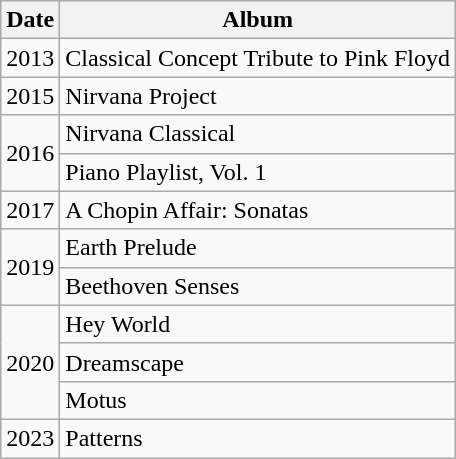<table class="wikitable">
<tr>
<th>Date</th>
<th>Album</th>
</tr>
<tr>
<td>2013</td>
<td>Classical Concept Tribute to Pink Floyd</td>
</tr>
<tr>
<td>2015</td>
<td>Nirvana Project</td>
</tr>
<tr>
<td rowspan="2">2016</td>
<td>Nirvana Classical</td>
</tr>
<tr>
<td>Piano Playlist, Vol. 1</td>
</tr>
<tr>
<td>2017</td>
<td>A Chopin Affair: Sonatas</td>
</tr>
<tr>
<td rowspan="2">2019</td>
<td>Earth Prelude</td>
</tr>
<tr>
<td>Beethoven Senses</td>
</tr>
<tr>
<td rowspan="3">2020</td>
<td>Hey World</td>
</tr>
<tr>
<td>Dreamscape</td>
</tr>
<tr>
<td>Motus</td>
</tr>
<tr>
<td>2023</td>
<td>Patterns</td>
</tr>
</table>
